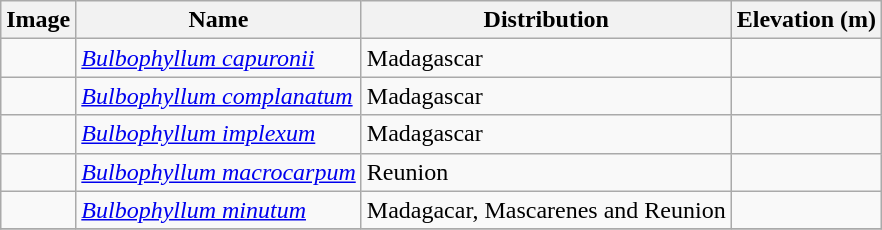<table class="wikitable collapsible">
<tr>
<th>Image</th>
<th>Name</th>
<th>Distribution</th>
<th>Elevation (m)</th>
</tr>
<tr>
<td></td>
<td><em><a href='#'>Bulbophyllum capuronii</a></em> </td>
<td>Madagascar</td>
<td></td>
</tr>
<tr>
<td></td>
<td><em><a href='#'>Bulbophyllum complanatum</a></em> </td>
<td>Madagascar</td>
<td></td>
</tr>
<tr>
<td></td>
<td><em><a href='#'>Bulbophyllum implexum</a></em> </td>
<td>Madagascar</td>
<td></td>
</tr>
<tr>
<td></td>
<td><em><a href='#'>Bulbophyllum macrocarpum</a></em> </td>
<td>Reunion</td>
<td></td>
</tr>
<tr>
<td></td>
<td><em><a href='#'>Bulbophyllum minutum</a></em> </td>
<td>Madagacar, Mascarenes and Reunion</td>
<td></td>
</tr>
<tr>
</tr>
</table>
